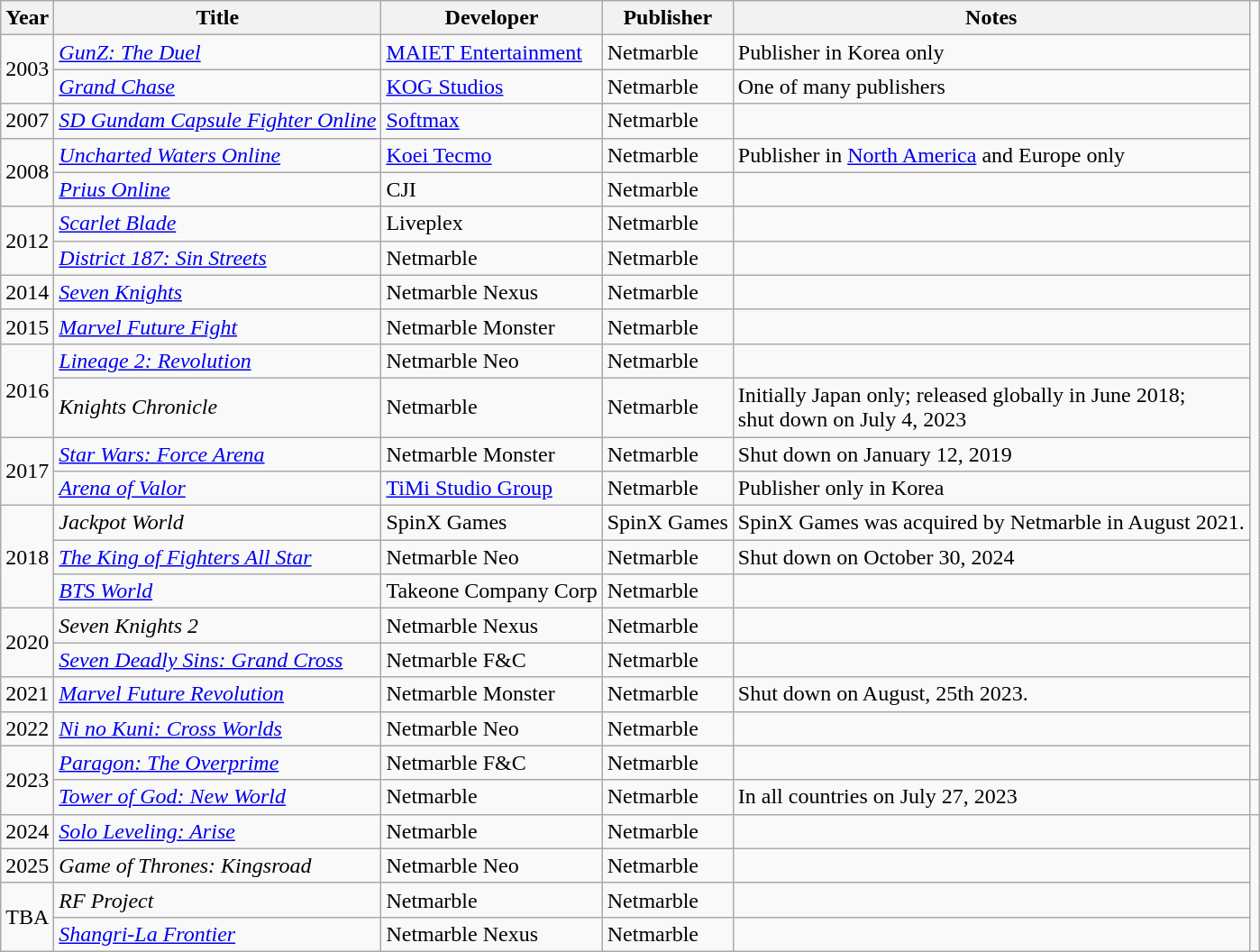<table class="wikitable">
<tr>
<th scope="col">Year</th>
<th scope="col">Title</th>
<th scope="col">Developer</th>
<th scope="col">Publisher</th>
<th scope="col">Notes</th>
</tr>
<tr>
<td rowspan="2">2003</td>
<td><em><a href='#'>GunZ: The Duel</a></em></td>
<td><a href='#'>MAIET Entertainment</a></td>
<td>Netmarble</td>
<td>Publisher in Korea only</td>
</tr>
<tr>
<td><em><a href='#'>Grand Chase</a></em></td>
<td><a href='#'>KOG Studios</a></td>
<td>Netmarble</td>
<td>One of many publishers</td>
</tr>
<tr>
<td>2007</td>
<td><em><a href='#'>SD Gundam Capsule Fighter Online</a></em></td>
<td><a href='#'>Softmax</a></td>
<td>Netmarble</td>
<td></td>
</tr>
<tr>
<td rowspan="2">2008</td>
<td><em><a href='#'>Uncharted Waters Online</a></em></td>
<td><a href='#'>Koei Tecmo</a></td>
<td>Netmarble</td>
<td>Publisher in <a href='#'>North America</a> and Europe only</td>
</tr>
<tr>
<td><em><a href='#'>Prius Online</a></em></td>
<td>CJI</td>
<td>Netmarble</td>
<td></td>
</tr>
<tr>
<td rowspan="2">2012</td>
<td><em><a href='#'>Scarlet Blade</a></em></td>
<td>Liveplex</td>
<td>Netmarble</td>
<td></td>
</tr>
<tr>
<td><em><a href='#'>District 187: Sin Streets</a></em></td>
<td>Netmarble</td>
<td>Netmarble</td>
<td></td>
</tr>
<tr>
<td>2014</td>
<td><em><a href='#'>Seven Knights</a></em></td>
<td>Netmarble Nexus</td>
<td>Netmarble</td>
<td></td>
</tr>
<tr>
<td>2015</td>
<td><em><a href='#'>Marvel Future Fight</a></em></td>
<td>Netmarble Monster</td>
<td>Netmarble</td>
<td></td>
</tr>
<tr>
<td rowspan="2">2016</td>
<td><em><a href='#'>Lineage 2: Revolution</a></em></td>
<td>Netmarble Neo</td>
<td>Netmarble</td>
<td></td>
</tr>
<tr>
<td><em>Knights Chronicle</em></td>
<td>Netmarble</td>
<td>Netmarble</td>
<td>Initially Japan only; released globally in June 2018;<br>shut down on July 4, 2023</td>
</tr>
<tr>
<td rowspan="2">2017</td>
<td><em><a href='#'>Star Wars: Force Arena</a></em></td>
<td>Netmarble Monster</td>
<td>Netmarble</td>
<td>Shut down on January 12, 2019</td>
</tr>
<tr>
<td><em><a href='#'>Arena of Valor</a></em></td>
<td><a href='#'>TiMi Studio Group</a></td>
<td>Netmarble</td>
<td>Publisher only in Korea</td>
</tr>
<tr>
<td rowspan="3">2018</td>
<td><em>Jackpot World</em></td>
<td>SpinX Games</td>
<td>SpinX Games</td>
<td>SpinX Games was acquired by Netmarble in August 2021.</td>
</tr>
<tr>
<td><em><a href='#'>The King of Fighters All Star</a></em></td>
<td>Netmarble Neo</td>
<td>Netmarble</td>
<td>Shut down on October 30, 2024</td>
</tr>
<tr>
<td><em><a href='#'>BTS World</a></em></td>
<td>Takeone Company Corp</td>
<td>Netmarble</td>
<td></td>
</tr>
<tr>
<td rowspan="2">2020</td>
<td><em>Seven Knights 2</em></td>
<td>Netmarble Nexus</td>
<td>Netmarble</td>
<td></td>
</tr>
<tr>
<td><em><a href='#'>Seven Deadly Sins: Grand Cross</a></em></td>
<td>Netmarble F&C</td>
<td>Netmarble</td>
<td></td>
</tr>
<tr>
<td>2021</td>
<td><em><a href='#'>Marvel Future Revolution</a></em></td>
<td>Netmarble Monster</td>
<td>Netmarble</td>
<td>Shut down on August, 25th 2023.</td>
</tr>
<tr>
<td>2022</td>
<td><em><a href='#'>Ni no Kuni: Cross Worlds</a></em></td>
<td>Netmarble Neo</td>
<td>Netmarble</td>
<td></td>
</tr>
<tr>
<td rowspan="2">2023</td>
<td><em><a href='#'>Paragon: The Overprime</a></em></td>
<td>Netmarble F&C</td>
<td>Netmarble</td>
<td></td>
</tr>
<tr>
<td><em><a href='#'>Tower of God: New World</a></em></td>
<td>Netmarble</td>
<td>Netmarble</td>
<td>In all countries on July 27, 2023</td>
<td></td>
</tr>
<tr>
<td>2024</td>
<td><em><a href='#'>Solo Leveling: Arise</a></em></td>
<td>Netmarble</td>
<td>Netmarble</td>
<td></td>
</tr>
<tr>
<td>2025</td>
<td><em>Game of Thrones: Kingsroad</em></td>
<td>Netmarble Neo</td>
<td>Netmarble</td>
<td></td>
</tr>
<tr>
<td rowspan="2">TBA</td>
<td><em>RF Project</em></td>
<td>Netmarble</td>
<td>Netmarble</td>
<td></td>
</tr>
<tr>
<td><em><a href='#'>Shangri-La Frontier</a></em></td>
<td>Netmarble Nexus</td>
<td>Netmarble</td>
<td></td>
</tr>
</table>
